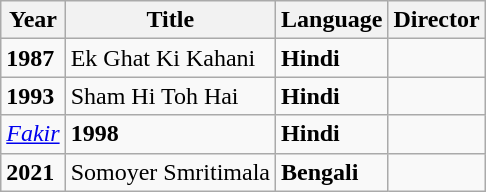<table class="wikitable sortable">
<tr>
<th><strong>Year</strong></th>
<th><strong>Title</strong></th>
<th><strong>Language</strong></th>
<th><strong>Director</strong></th>
</tr>
<tr>
<td><strong>1987</strong></td>
<td>Ek Ghat Ki Kahani</td>
<td><strong>Hindi</strong></td>
<td></td>
</tr>
<tr>
<td><strong>1993</strong></td>
<td>Sham Hi Toh Hai</td>
<td><strong>Hindi</strong></td>
<td></td>
</tr>
<tr>
<td><em><a href='#'>Fakir</a></em></td>
<td><strong>1998</strong></td>
<td><strong>Hindi</strong></td>
<td></td>
</tr>
<tr>
<td><strong>2021</strong></td>
<td>Somoyer Smritimala </td>
<td><strong>Bengali</strong></td>
<td></td>
</tr>
</table>
